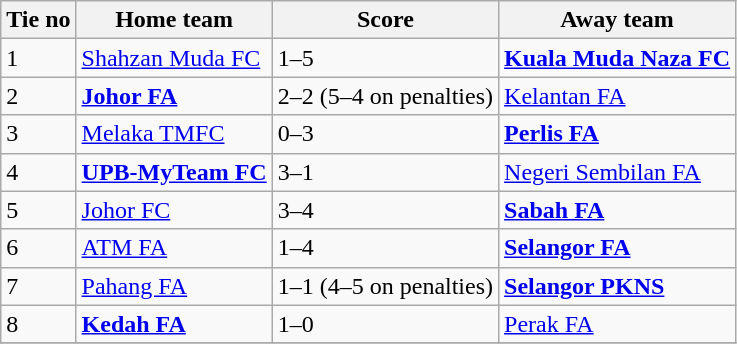<table class="wikitable sortable">
<tr>
<th>Tie no</th>
<th>Home team</th>
<th>Score</th>
<th>Away team</th>
</tr>
<tr>
<td>1</td>
<td><a href='#'>Shahzan Muda FC</a> </td>
<td>1–5</td>
<td> <strong><a href='#'>Kuala Muda Naza FC</a></strong></td>
</tr>
<tr>
<td>2</td>
<td><strong><a href='#'>Johor FA</a></strong> </td>
<td>2–2 (5–4 on penalties)</td>
<td> <a href='#'>Kelantan FA</a></td>
</tr>
<tr>
<td>3</td>
<td><a href='#'>Melaka TMFC</a> </td>
<td>0–3</td>
<td> <strong><a href='#'>Perlis FA</a></strong></td>
</tr>
<tr>
<td>4</td>
<td><strong><a href='#'>UPB-MyTeam FC</a></strong> </td>
<td>3–1</td>
<td> <a href='#'>Negeri Sembilan FA</a></td>
</tr>
<tr>
<td>5</td>
<td><a href='#'>Johor FC</a> </td>
<td>3–4</td>
<td> <strong><a href='#'>Sabah FA</a></strong></td>
</tr>
<tr>
<td>6</td>
<td><a href='#'>ATM FA</a></td>
<td>1–4</td>
<td> <strong><a href='#'>Selangor FA</a></strong></td>
</tr>
<tr>
<td>7</td>
<td><a href='#'>Pahang FA</a> </td>
<td>1–1 (4–5 on penalties)</td>
<td> <strong><a href='#'>Selangor PKNS</a></strong></td>
</tr>
<tr>
<td>8</td>
<td><strong><a href='#'>Kedah FA</a></strong> </td>
<td>1–0</td>
<td> <a href='#'>Perak FA</a></td>
</tr>
<tr>
</tr>
</table>
